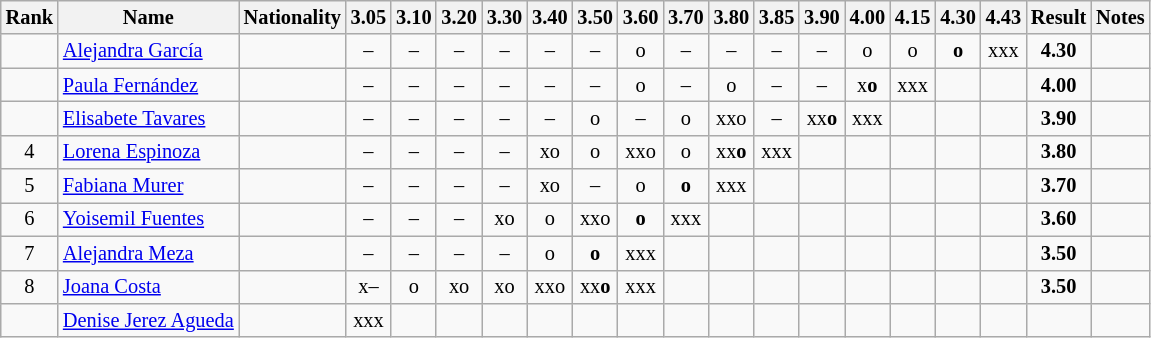<table class="wikitable sortable" style="text-align:center;font-size:85%">
<tr>
<th>Rank</th>
<th>Name</th>
<th>Nationality</th>
<th>3.05</th>
<th>3.10</th>
<th>3.20</th>
<th>3.30</th>
<th>3.40</th>
<th>3.50</th>
<th>3.60</th>
<th>3.70</th>
<th>3.80</th>
<th>3.85</th>
<th>3.90</th>
<th>4.00</th>
<th>4.15</th>
<th>4.30</th>
<th>4.43</th>
<th>Result</th>
<th>Notes</th>
</tr>
<tr>
<td></td>
<td align=left><a href='#'>Alejandra García</a></td>
<td align=left></td>
<td>–</td>
<td>–</td>
<td>–</td>
<td>–</td>
<td>–</td>
<td>–</td>
<td>o</td>
<td>–</td>
<td>–</td>
<td>–</td>
<td>–</td>
<td>o</td>
<td>o</td>
<td><strong>o</strong></td>
<td>xxx</td>
<td><strong>4.30</strong></td>
<td></td>
</tr>
<tr>
<td></td>
<td align=left><a href='#'>Paula Fernández</a></td>
<td align=left></td>
<td>–</td>
<td>–</td>
<td>–</td>
<td>–</td>
<td>–</td>
<td>–</td>
<td>o</td>
<td>–</td>
<td>o</td>
<td>–</td>
<td>–</td>
<td>x<strong>o</strong></td>
<td>xxx</td>
<td></td>
<td></td>
<td><strong>4.00</strong></td>
<td></td>
</tr>
<tr>
<td></td>
<td align=left><a href='#'>Elisabete Tavares</a></td>
<td align=left></td>
<td>–</td>
<td>–</td>
<td>–</td>
<td>–</td>
<td>–</td>
<td>o</td>
<td>–</td>
<td>o</td>
<td>xxo</td>
<td>–</td>
<td>xx<strong>o</strong></td>
<td>xxx</td>
<td></td>
<td></td>
<td></td>
<td><strong>3.90</strong></td>
<td></td>
</tr>
<tr>
<td>4</td>
<td align=left><a href='#'>Lorena Espinoza</a></td>
<td align=left></td>
<td>–</td>
<td>–</td>
<td>–</td>
<td>–</td>
<td>xo</td>
<td>o</td>
<td>xxo</td>
<td>o</td>
<td>xx<strong>o</strong></td>
<td>xxx</td>
<td></td>
<td></td>
<td></td>
<td></td>
<td></td>
<td><strong>3.80</strong></td>
<td></td>
</tr>
<tr>
<td>5</td>
<td align=left><a href='#'>Fabiana Murer</a></td>
<td align=left></td>
<td>–</td>
<td>–</td>
<td>–</td>
<td>–</td>
<td>xo</td>
<td>–</td>
<td>o</td>
<td><strong>o</strong></td>
<td>xxx</td>
<td></td>
<td></td>
<td></td>
<td></td>
<td></td>
<td></td>
<td><strong>3.70</strong></td>
<td></td>
</tr>
<tr>
<td>6</td>
<td align=left><a href='#'>Yoisemil Fuentes</a></td>
<td align=left></td>
<td>–</td>
<td>–</td>
<td>–</td>
<td>xo</td>
<td>o</td>
<td>xxo</td>
<td><strong>o</strong></td>
<td>xxx</td>
<td></td>
<td></td>
<td></td>
<td></td>
<td></td>
<td></td>
<td></td>
<td><strong>3.60</strong></td>
<td></td>
</tr>
<tr>
<td>7</td>
<td align=left><a href='#'>Alejandra Meza</a></td>
<td align=left></td>
<td>–</td>
<td>–</td>
<td>–</td>
<td>–</td>
<td>o</td>
<td><strong>o</strong></td>
<td>xxx</td>
<td></td>
<td></td>
<td></td>
<td></td>
<td></td>
<td></td>
<td></td>
<td></td>
<td><strong>3.50</strong></td>
<td></td>
</tr>
<tr>
<td>8</td>
<td align=left><a href='#'>Joana Costa</a></td>
<td align=left></td>
<td>x–</td>
<td>o</td>
<td>xo</td>
<td>xo</td>
<td>xxo</td>
<td>xx<strong>o</strong></td>
<td>xxx</td>
<td></td>
<td></td>
<td></td>
<td></td>
<td></td>
<td></td>
<td></td>
<td></td>
<td><strong>3.50</strong></td>
<td></td>
</tr>
<tr>
<td></td>
<td align=left><a href='#'>Denise Jerez Agueda</a></td>
<td align=left></td>
<td>xxx</td>
<td></td>
<td></td>
<td></td>
<td></td>
<td></td>
<td></td>
<td></td>
<td></td>
<td></td>
<td></td>
<td></td>
<td></td>
<td></td>
<td></td>
<td><strong></strong></td>
<td></td>
</tr>
</table>
